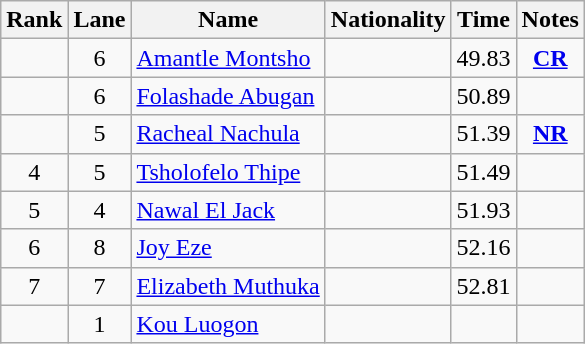<table class="wikitable sortable" style="text-align:center">
<tr>
<th>Rank</th>
<th>Lane</th>
<th>Name</th>
<th>Nationality</th>
<th>Time</th>
<th>Notes</th>
</tr>
<tr>
<td></td>
<td>6</td>
<td align=left><a href='#'>Amantle Montsho</a></td>
<td align=left></td>
<td>49.83</td>
<td><strong><a href='#'>CR</a></strong></td>
</tr>
<tr>
<td></td>
<td>6</td>
<td align=left><a href='#'>Folashade Abugan</a></td>
<td align=left></td>
<td>50.89</td>
<td></td>
</tr>
<tr>
<td></td>
<td>5</td>
<td align=left><a href='#'>Racheal Nachula</a></td>
<td align=left></td>
<td>51.39</td>
<td><strong><a href='#'>NR</a></strong></td>
</tr>
<tr>
<td>4</td>
<td>5</td>
<td align=left><a href='#'>Tsholofelo Thipe</a></td>
<td align=left></td>
<td>51.49</td>
<td></td>
</tr>
<tr>
<td>5</td>
<td>4</td>
<td align=left><a href='#'>Nawal El Jack</a></td>
<td align=left></td>
<td>51.93</td>
<td></td>
</tr>
<tr>
<td>6</td>
<td>8</td>
<td align=left><a href='#'>Joy Eze</a></td>
<td align=left></td>
<td>52.16</td>
<td></td>
</tr>
<tr>
<td>7</td>
<td>7</td>
<td align=left><a href='#'>Elizabeth Muthuka</a></td>
<td align=left></td>
<td>52.81</td>
<td></td>
</tr>
<tr>
<td></td>
<td>1</td>
<td align=left><a href='#'>Kou Luogon</a></td>
<td align=left></td>
<td></td>
<td></td>
</tr>
</table>
